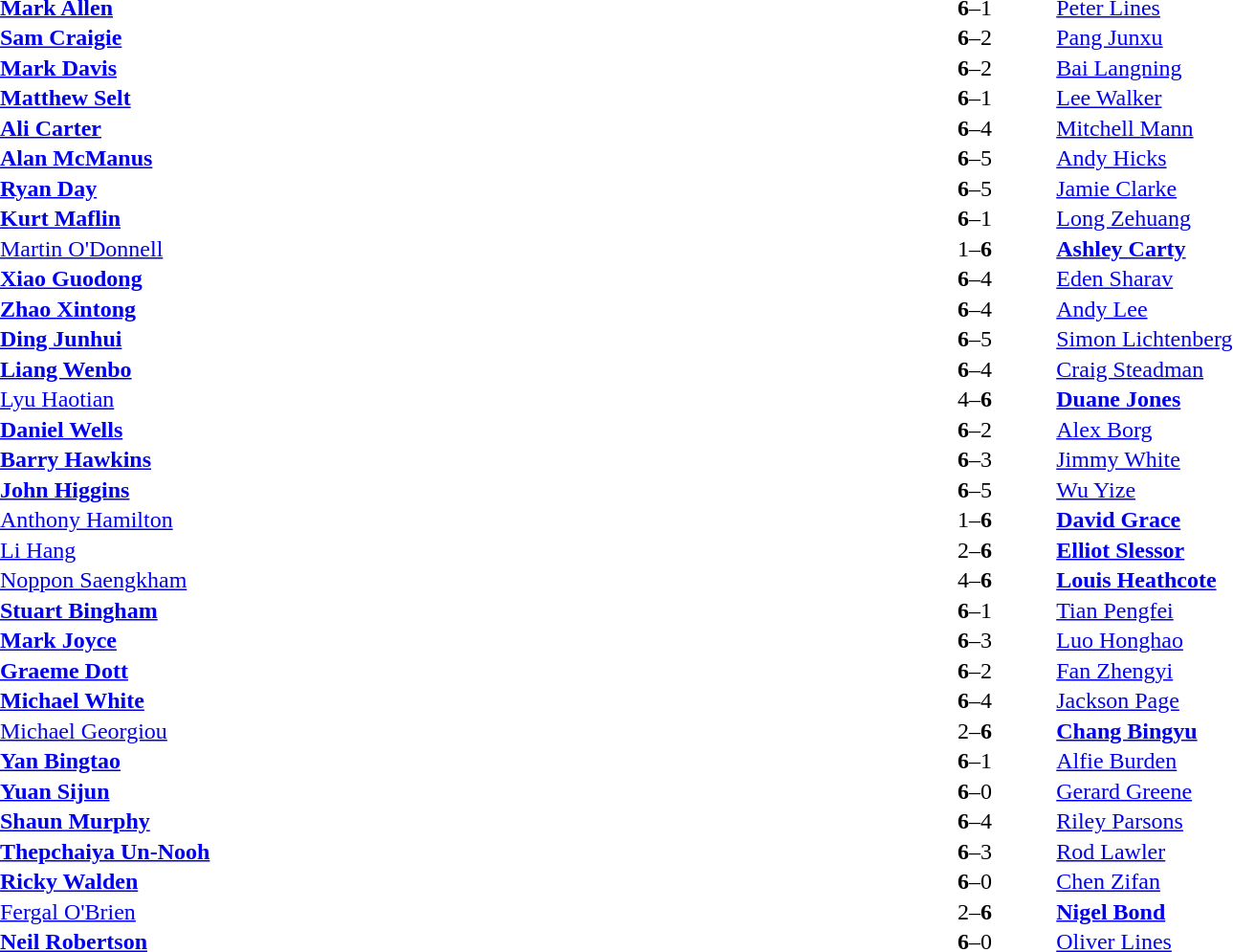<table width="100%" cellspacing="1">
<tr>
<th></th>
<th></th>
<th></th>
</tr>
<tr>
<td> <strong><a href='#'>Mark Allen</a></strong></td>
<td align="center"><strong>6</strong>–1</td>
<td> <a href='#'>Peter Lines</a></td>
</tr>
<tr>
<td> <strong><a href='#'>Sam Craigie</a></strong></td>
<td align="center"><strong>6</strong>–2</td>
<td> <a href='#'>Pang Junxu</a></td>
</tr>
<tr>
<td> <strong><a href='#'>Mark Davis</a></strong></td>
<td align="center"><strong>6</strong>–2</td>
<td> <a href='#'>Bai Langning</a></td>
</tr>
<tr>
<td> <strong><a href='#'>Matthew Selt</a></strong></td>
<td align="center"><strong>6</strong>–1</td>
<td> <a href='#'>Lee Walker</a></td>
</tr>
<tr>
<td> <strong><a href='#'>Ali Carter</a></strong></td>
<td align="center"><strong>6</strong>–4</td>
<td> <a href='#'>Mitchell Mann</a></td>
</tr>
<tr>
<td> <strong><a href='#'>Alan McManus</a></strong></td>
<td align="center"><strong>6</strong>–5</td>
<td> <a href='#'>Andy Hicks</a></td>
</tr>
<tr>
<td> <strong><a href='#'>Ryan Day</a></strong></td>
<td align="center"><strong>6</strong>–5</td>
<td> <a href='#'>Jamie Clarke</a></td>
</tr>
<tr>
<td> <strong><a href='#'>Kurt Maflin</a></strong></td>
<td align="center"><strong>6</strong>–1</td>
<td> <a href='#'>Long Zehuang</a></td>
</tr>
<tr>
<td> <a href='#'>Martin O'Donnell</a></td>
<td align="center">1–<strong>6</strong></td>
<td> <strong><a href='#'>Ashley Carty</a></strong></td>
</tr>
<tr>
<td> <strong><a href='#'>Xiao Guodong</a></strong></td>
<td align="center"><strong>6</strong>–4</td>
<td> <a href='#'>Eden Sharav</a></td>
</tr>
<tr>
<td> <strong><a href='#'>Zhao Xintong</a></strong></td>
<td align="center"><strong>6</strong>–4</td>
<td> <a href='#'>Andy Lee</a></td>
</tr>
<tr>
<td> <strong><a href='#'>Ding Junhui</a></strong></td>
<td align="center"><strong>6</strong>–5</td>
<td> <a href='#'>Simon Lichtenberg</a></td>
</tr>
<tr>
<td> <strong><a href='#'>Liang Wenbo</a></strong></td>
<td align="center"><strong>6</strong>–4</td>
<td> <a href='#'>Craig Steadman</a></td>
</tr>
<tr>
<td> <a href='#'>Lyu Haotian</a></td>
<td align="center">4–<strong>6</strong></td>
<td> <strong><a href='#'>Duane Jones</a></strong></td>
</tr>
<tr>
<td> <strong><a href='#'>Daniel Wells</a></strong></td>
<td align="center"><strong>6</strong>–2</td>
<td> <a href='#'>Alex Borg</a></td>
</tr>
<tr>
<td> <strong><a href='#'>Barry Hawkins</a></strong></td>
<td align="center"><strong>6</strong>–3</td>
<td> <a href='#'>Jimmy White</a></td>
</tr>
<tr>
<td> <strong><a href='#'>John Higgins</a></strong></td>
<td align="center"><strong>6</strong>–5</td>
<td> <a href='#'>Wu Yize</a></td>
</tr>
<tr>
<td> <a href='#'>Anthony Hamilton</a></td>
<td align="center">1–<strong>6</strong></td>
<td> <strong><a href='#'>David Grace</a></strong></td>
</tr>
<tr>
<td> <a href='#'>Li Hang</a></td>
<td align="center">2–<strong>6</strong></td>
<td> <strong><a href='#'>Elliot Slessor</a></strong></td>
</tr>
<tr>
<td> <a href='#'>Noppon Saengkham</a></td>
<td align="center">4–<strong>6</strong></td>
<td> <strong><a href='#'>Louis Heathcote</a></strong></td>
</tr>
<tr>
<td> <strong><a href='#'>Stuart Bingham</a></strong></td>
<td align="center"><strong>6</strong>–1</td>
<td> <a href='#'>Tian Pengfei</a></td>
</tr>
<tr>
<td> <strong><a href='#'>Mark Joyce</a></strong></td>
<td align="center"><strong>6</strong>–3</td>
<td> <a href='#'>Luo Honghao</a></td>
</tr>
<tr>
<td> <strong><a href='#'>Graeme Dott</a></strong></td>
<td align="center"><strong>6</strong>–2</td>
<td> <a href='#'>Fan Zhengyi</a></td>
</tr>
<tr>
<td> <strong><a href='#'>Michael White</a></strong></td>
<td align="center"><strong>6</strong>–4</td>
<td> <a href='#'>Jackson Page</a></td>
</tr>
<tr>
<td> <a href='#'>Michael Georgiou</a></td>
<td align="center">2–<strong>6</strong></td>
<td> <strong><a href='#'>Chang Bingyu</a></strong></td>
</tr>
<tr>
<td> <strong><a href='#'>Yan Bingtao</a></strong></td>
<td align="center"><strong>6</strong>–1</td>
<td> <a href='#'>Alfie Burden</a></td>
</tr>
<tr>
<td> <strong><a href='#'>Yuan Sijun</a></strong></td>
<td align="center"><strong>6</strong>–0</td>
<td> <a href='#'>Gerard Greene</a></td>
</tr>
<tr>
<td> <strong><a href='#'>Shaun Murphy</a></strong></td>
<td align="center"><strong>6</strong>–4</td>
<td> <a href='#'>Riley Parsons</a></td>
</tr>
<tr>
<td> <strong><a href='#'>Thepchaiya Un-Nooh</a></strong></td>
<td align="center"><strong>6</strong>–3</td>
<td> <a href='#'>Rod Lawler</a></td>
</tr>
<tr>
<td> <strong><a href='#'>Ricky Walden</a></strong></td>
<td align="center"><strong>6</strong>–0</td>
<td> <a href='#'>Chen Zifan</a></td>
</tr>
<tr>
<td> <a href='#'>Fergal O'Brien</a></td>
<td align="center">2–<strong>6</strong></td>
<td> <strong><a href='#'>Nigel Bond</a></strong></td>
</tr>
<tr>
<td> <strong><a href='#'>Neil Robertson</a></strong></td>
<td align="center"><strong>6</strong>–0</td>
<td> <a href='#'>Oliver Lines</a></td>
</tr>
</table>
